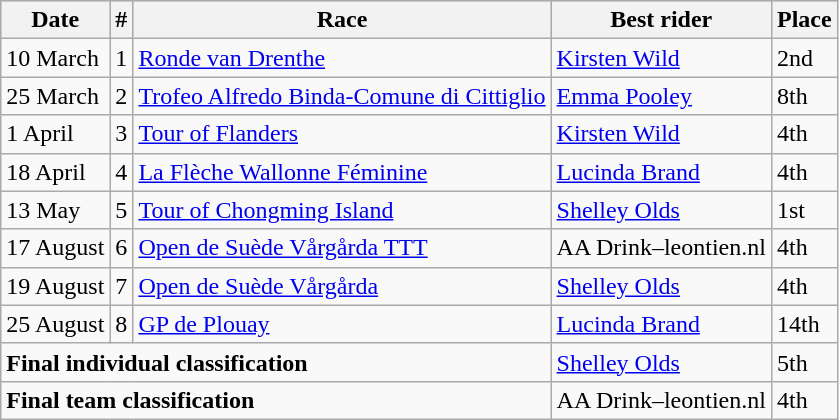<table class="wikitable">
<tr style="background:#ccccff;">
<th>Date</th>
<th>#</th>
<th>Race</th>
<th>Best rider</th>
<th>Place</th>
</tr>
<tr>
<td>10 March</td>
<td>1</td>
<td><a href='#'>Ronde van Drenthe</a></td>
<td> <a href='#'>Kirsten Wild</a></td>
<td>2nd</td>
</tr>
<tr>
<td>25 March</td>
<td>2</td>
<td><a href='#'>Trofeo Alfredo Binda-Comune di Cittiglio</a></td>
<td> <a href='#'>Emma Pooley</a></td>
<td>8th</td>
</tr>
<tr>
<td>1 April</td>
<td>3</td>
<td><a href='#'>Tour of Flanders</a></td>
<td> <a href='#'>Kirsten Wild</a></td>
<td>4th</td>
</tr>
<tr>
<td>18 April</td>
<td>4</td>
<td><a href='#'>La Flèche Wallonne Féminine</a></td>
<td> <a href='#'>Lucinda Brand</a></td>
<td>4th</td>
</tr>
<tr>
<td>13 May</td>
<td>5</td>
<td><a href='#'>Tour of Chongming Island</a></td>
<td> <a href='#'>Shelley Olds</a></td>
<td>1st</td>
</tr>
<tr>
<td>17 August</td>
<td>6</td>
<td><a href='#'>Open de Suède Vårgårda TTT</a></td>
<td>AA Drink–leontien.nl</td>
<td>4th</td>
</tr>
<tr>
<td>19 August</td>
<td>7</td>
<td><a href='#'>Open de Suède Vårgårda</a></td>
<td> <a href='#'>Shelley Olds</a></td>
<td>4th</td>
</tr>
<tr>
<td>25 August</td>
<td>8</td>
<td><a href='#'>GP de Plouay</a></td>
<td> <a href='#'>Lucinda Brand</a></td>
<td>14th</td>
</tr>
<tr>
<td colspan=3><strong>Final individual classification</strong></td>
<td> <a href='#'>Shelley Olds</a></td>
<td>5th</td>
</tr>
<tr>
<td colspan=3><strong>Final team classification</strong></td>
<td>AA Drink–leontien.nl</td>
<td>4th</td>
</tr>
</table>
